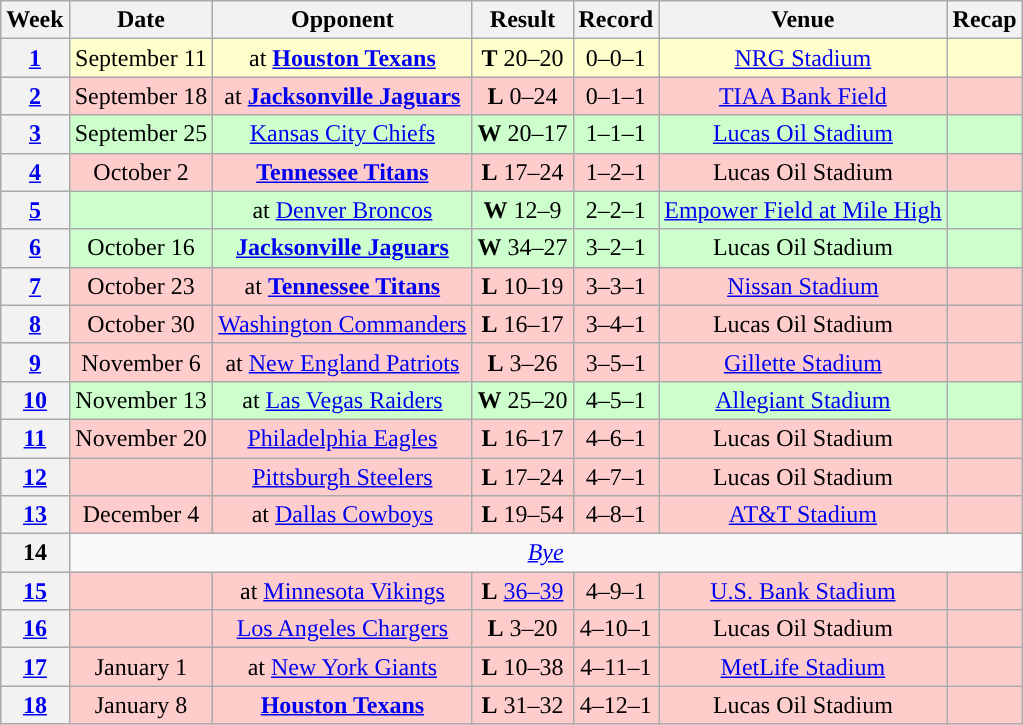<table class="wikitable" style="text-align:center">
<tr>
<th>Week</th>
<th>Date</th>
<th>Opponent</th>
<th>Result</th>
<th>Record</th>
<th>Venue</th>
<th>Recap</th>
</tr>
<tr style="background:#ffc">
<th><a href='#'>1</a></th>
<td>September 11</td>
<td>at <strong><a href='#'>Houston Texans</a></strong></td>
<td><strong>T</strong> 20–20 </td>
<td>0–0–1</td>
<td><a href='#'>NRG Stadium</a></td>
<td></td>
</tr>
<tr style="background:#fcc">
<th><a href='#'>2</a></th>
<td>September 18</td>
<td>at <strong><a href='#'>Jacksonville Jaguars</a></strong></td>
<td><strong>L</strong> 0–24</td>
<td>0–1–1</td>
<td><a href='#'>TIAA Bank Field</a></td>
<td></td>
</tr>
<tr style="background:#cfc">
<th><a href='#'>3</a></th>
<td>September 25</td>
<td><a href='#'>Kansas City Chiefs</a></td>
<td><strong>W</strong> 20–17</td>
<td>1–1–1</td>
<td><a href='#'>Lucas Oil Stadium</a></td>
<td></td>
</tr>
<tr style="background:#fcc">
<th><a href='#'>4</a></th>
<td>October 2</td>
<td><strong><a href='#'>Tennessee Titans</a></strong></td>
<td><strong>L</strong> 17–24</td>
<td>1–2–1</td>
<td>Lucas Oil Stadium</td>
<td></td>
</tr>
<tr style="background:#cfc">
<th><a href='#'>5</a></th>
<td></td>
<td>at <a href='#'>Denver Broncos</a></td>
<td><strong>W</strong> 12–9 </td>
<td>2–2–1</td>
<td><a href='#'>Empower Field at Mile High</a></td>
<td></td>
</tr>
<tr style="background:#cfc">
<th><a href='#'>6</a></th>
<td>October 16</td>
<td><strong><a href='#'>Jacksonville Jaguars</a></strong></td>
<td><strong>W</strong> 34–27</td>
<td>3–2–1</td>
<td>Lucas Oil Stadium</td>
<td></td>
</tr>
<tr style="background:#fcc">
<th><a href='#'>7</a></th>
<td>October 23</td>
<td>at <strong><a href='#'>Tennessee Titans</a></strong></td>
<td><strong>L</strong> 10–19</td>
<td>3–3–1</td>
<td><a href='#'>Nissan Stadium</a></td>
<td></td>
</tr>
<tr style="background:#fcc">
<th><a href='#'>8</a></th>
<td>October 30</td>
<td><a href='#'>Washington Commanders</a></td>
<td><strong>L</strong> 16–17</td>
<td>3–4–1</td>
<td>Lucas Oil Stadium</td>
<td></td>
</tr>
<tr style="background:#fcc">
<th><a href='#'>9</a></th>
<td>November 6</td>
<td>at <a href='#'>New England Patriots</a></td>
<td><strong>L</strong> 3–26</td>
<td>3–5–1</td>
<td><a href='#'>Gillette Stadium</a></td>
<td></td>
</tr>
<tr style="background:#cfc">
<th><a href='#'>10</a></th>
<td>November 13</td>
<td>at <a href='#'>Las Vegas Raiders</a></td>
<td><strong>W</strong> 25–20</td>
<td>4–5–1</td>
<td><a href='#'>Allegiant Stadium</a></td>
<td></td>
</tr>
<tr style="background:#fcc">
<th><a href='#'>11</a></th>
<td>November 20</td>
<td><a href='#'>Philadelphia Eagles</a></td>
<td><strong>L</strong> 16–17</td>
<td>4–6–1</td>
<td>Lucas Oil Stadium</td>
<td></td>
</tr>
<tr style="background:#fcc">
<th><a href='#'>12</a></th>
<td></td>
<td><a href='#'>Pittsburgh Steelers</a></td>
<td><strong>L</strong> 17–24</td>
<td>4–7–1</td>
<td>Lucas Oil Stadium</td>
<td></td>
</tr>
<tr style="background:#fcc">
<th><a href='#'>13</a></th>
<td>December 4</td>
<td>at <a href='#'>Dallas Cowboys</a></td>
<td><strong>L</strong> 19–54</td>
<td>4–8–1</td>
<td><a href='#'>AT&T Stadium</a></td>
<td></td>
</tr>
<tr>
<th>14</th>
<td colspan="6"><em><a href='#'>Bye</a></em></td>
</tr>
<tr style="background:#fcc">
<th><a href='#'>15</a></th>
<td></td>
<td>at <a href='#'>Minnesota Vikings</a></td>
<td><strong>L</strong> <a href='#'>36–39 </a></td>
<td>4–9–1</td>
<td><a href='#'>U.S. Bank Stadium</a></td>
<td></td>
</tr>
<tr style="background:#fcc">
<th><a href='#'>16</a></th>
<td></td>
<td><a href='#'>Los Angeles Chargers</a></td>
<td><strong>L</strong> 3–20</td>
<td>4–10–1</td>
<td>Lucas Oil Stadium</td>
<td></td>
</tr>
<tr style="background:#fcc">
<th><a href='#'>17</a></th>
<td>January 1</td>
<td>at <a href='#'>New York Giants</a></td>
<td><strong>L</strong> 10–38</td>
<td>4–11–1</td>
<td><a href='#'>MetLife Stadium</a></td>
<td></td>
</tr>
<tr style="background:#fcc">
<th><a href='#'>18</a></th>
<td>January 8</td>
<td><strong><a href='#'>Houston Texans</a></strong></td>
<td><strong>L</strong> 31–32</td>
<td>4–12–1</td>
<td>Lucas Oil Stadium</td>
<td></td>
</tr>
</table>
